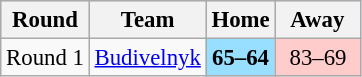<table class="wikitable" style="text-align: left; font-size:95%">
<tr bgcolor="#ccccff">
<th>Round</th>
<th>Team</th>
<th>Home</th>
<th>  Away  </th>
</tr>
<tr>
<td>Round 1</td>
<td> <a href='#'>Budivelnyk</a></td>
<td align="center" bgcolor=#97DEFF><strong>65–64</strong></td>
<td align="center" bgcolor=#FFCCCC>83–69</td>
</tr>
</table>
